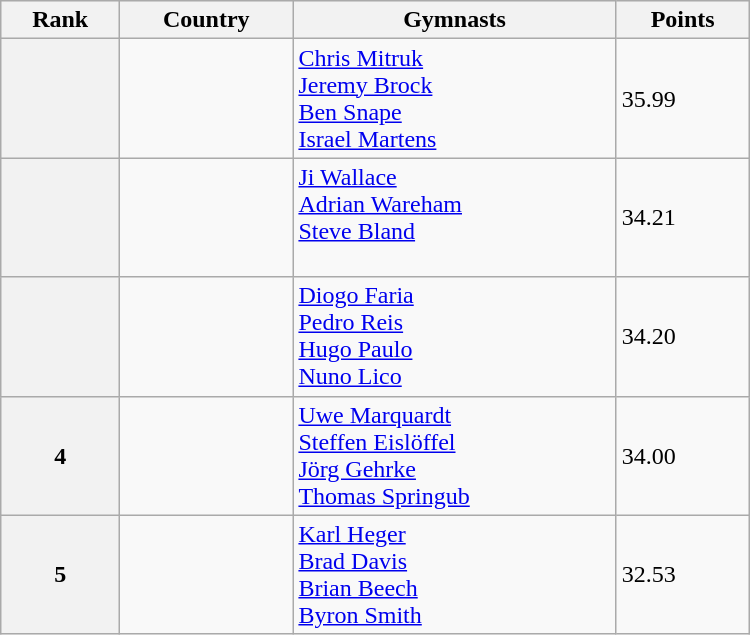<table class="wikitable" width=500>
<tr bgcolor="#efefef">
<th>Rank</th>
<th>Country</th>
<th>Gymnasts</th>
<th>Points</th>
</tr>
<tr>
<th></th>
<td></td>
<td><a href='#'>Chris Mitruk</a> <br> <a href='#'>Jeremy Brock</a> <br> <a href='#'>Ben Snape</a> <br> <a href='#'>Israel Martens</a></td>
<td>35.99</td>
</tr>
<tr>
<th></th>
<td></td>
<td><a href='#'>Ji Wallace</a> <br> <a href='#'>Adrian Wareham</a> <br> <a href='#'>Steve Bland</a> <br>  </td>
<td>34.21</td>
</tr>
<tr>
<th></th>
<td></td>
<td><a href='#'>Diogo Faria</a> <br> <a href='#'>Pedro Reis</a> <br> <a href='#'>Hugo Paulo</a> <br> <a href='#'>Nuno Lico</a></td>
<td>34.20</td>
</tr>
<tr>
<th>4</th>
<td></td>
<td><a href='#'>Uwe Marquardt</a> <br> <a href='#'>Steffen Eislöffel</a> <br> <a href='#'>Jörg Gehrke</a> <br> <a href='#'>Thomas Springub</a></td>
<td>34.00</td>
</tr>
<tr>
<th>5</th>
<td></td>
<td><a href='#'>Karl Heger</a> <br> <a href='#'>Brad Davis</a> <br> <a href='#'>Brian Beech</a> <br> <a href='#'>Byron Smith</a></td>
<td>32.53</td>
</tr>
</table>
